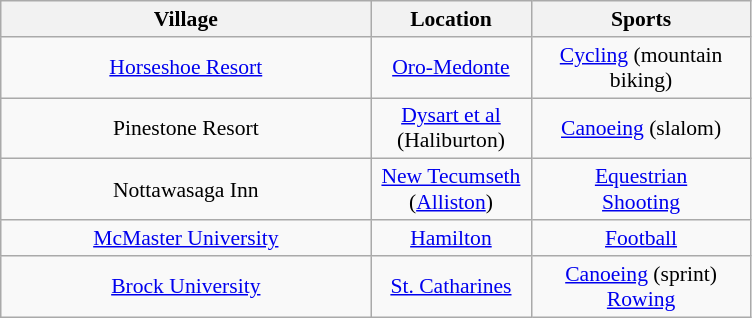<table class="wikitable sortable" style="text-align:center; font-size:90%">
<tr>
<th width=240 align="left">Village</th>
<th width=100>Location</th>
<th width=140>Sports</th>
</tr>
<tr>
<td><a href='#'>Horseshoe Resort</a></td>
<td><a href='#'>Oro-Medonte</a></td>
<td><a href='#'>Cycling</a> (mountain biking)</td>
</tr>
<tr>
<td>Pinestone Resort</td>
<td><a href='#'>Dysart et al</a> (Haliburton)</td>
<td><a href='#'>Canoeing</a> (slalom)</td>
</tr>
<tr>
<td>Nottawasaga Inn</td>
<td><a href='#'>New Tecumseth</a> (<a href='#'>Alliston</a>)</td>
<td><a href='#'>Equestrian</a><br><a href='#'>Shooting</a></td>
</tr>
<tr>
<td><a href='#'>McMaster University</a></td>
<td><a href='#'>Hamilton</a></td>
<td><a href='#'>Football</a></td>
</tr>
<tr>
<td><a href='#'>Brock University</a></td>
<td><a href='#'>St. Catharines</a></td>
<td><a href='#'>Canoeing</a> (sprint)<br><a href='#'>Rowing</a></td>
</tr>
</table>
